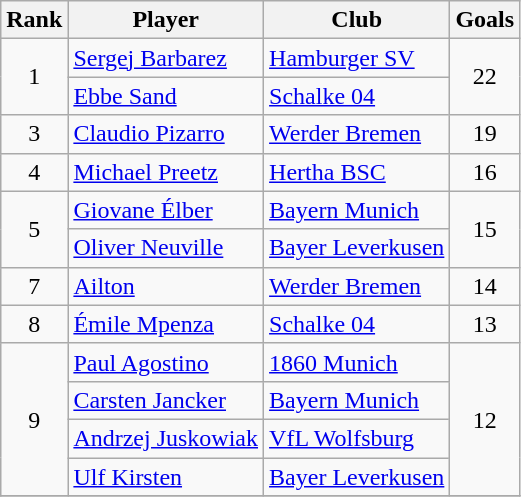<table class="wikitable sortable" style=text-align:center>
<tr>
<th>Rank</th>
<th>Player</th>
<th>Club</th>
<th>Goals</th>
</tr>
<tr>
<td rowspan=2>1</td>
<td align=left> <a href='#'>Sergej Barbarez</a></td>
<td align=left><a href='#'>Hamburger SV</a></td>
<td rowspan=2>22</td>
</tr>
<tr>
<td align=left> <a href='#'>Ebbe Sand</a></td>
<td align=left><a href='#'>Schalke 04</a></td>
</tr>
<tr>
<td>3</td>
<td align=left> <a href='#'>Claudio Pizarro</a></td>
<td align=left><a href='#'>Werder Bremen</a></td>
<td>19</td>
</tr>
<tr>
<td>4</td>
<td align=left> <a href='#'>Michael Preetz</a></td>
<td align=left><a href='#'>Hertha BSC</a></td>
<td>16</td>
</tr>
<tr>
<td rowspan=2>5</td>
<td align=left> <a href='#'>Giovane Élber</a></td>
<td align=left><a href='#'>Bayern Munich</a></td>
<td rowspan=2>15</td>
</tr>
<tr>
<td align=left> <a href='#'>Oliver Neuville</a></td>
<td align=left><a href='#'>Bayer Leverkusen</a></td>
</tr>
<tr>
<td>7</td>
<td align=left> <a href='#'>Ailton</a></td>
<td align=left><a href='#'>Werder Bremen</a></td>
<td>14</td>
</tr>
<tr>
<td>8</td>
<td align=left> <a href='#'>Émile Mpenza</a></td>
<td align=left><a href='#'>Schalke 04</a></td>
<td>13</td>
</tr>
<tr>
<td rowspan=4>9</td>
<td align=left> <a href='#'>Paul Agostino</a></td>
<td align=left><a href='#'>1860 Munich</a></td>
<td rowspan=4>12</td>
</tr>
<tr>
<td align=left> <a href='#'>Carsten Jancker</a></td>
<td align=left><a href='#'>Bayern Munich</a></td>
</tr>
<tr>
<td align=left> <a href='#'>Andrzej Juskowiak</a></td>
<td align=left><a href='#'>VfL Wolfsburg</a></td>
</tr>
<tr>
<td align=left> <a href='#'>Ulf Kirsten</a></td>
<td align=left><a href='#'>Bayer Leverkusen</a></td>
</tr>
<tr>
</tr>
</table>
